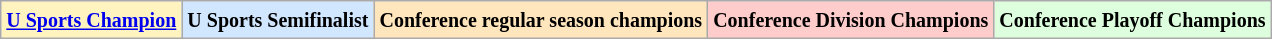<table class="wikitable">
<tr>
<td bgcolor="#FFF3BF"><small><strong><a href='#'>U Sports Champion</a> </strong></small></td>
<td bgcolor="#D0E7FF"><small><strong>U Sports Semifinalist</strong></small></td>
<td bgcolor="#FFE6BD"><small><strong>Conference regular season champions</strong></small></td>
<td bgcolor="#FFCCCC"><small><strong>Conference Division Champions</strong></small></td>
<td bgcolor="#ddffdd"><small><strong>Conference Playoff Champions</strong></small></td>
</tr>
</table>
